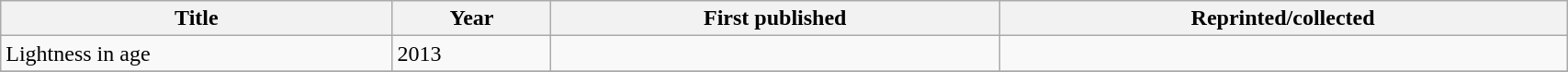<table class='wikitable sortable' width='90%'>
<tr>
<th width=25%>Title</th>
<th>Year</th>
<th>First published</th>
<th>Reprinted/collected</th>
</tr>
<tr>
<td>Lightness in age</td>
<td>2013</td>
<td></td>
<td></td>
</tr>
<tr>
</tr>
</table>
